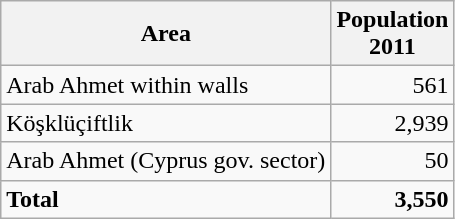<table class="wikitable sortable">
<tr>
<th scope="col">Area</th>
<th scope="col">Population<br> 2011</th>
</tr>
<tr>
<td align="left">Arab Ahmet within walls</td>
<td align="right">561</td>
</tr>
<tr>
<td align="left">Köşklüçiftlik</td>
<td align="right">2,939</td>
</tr>
<tr>
<td align="left">Arab Ahmet (Cyprus gov. sector)</td>
<td align="right">50</td>
</tr>
<tr>
<td align="left"><strong>Total</strong></td>
<td align="right"><strong>3,550</strong></td>
</tr>
</table>
